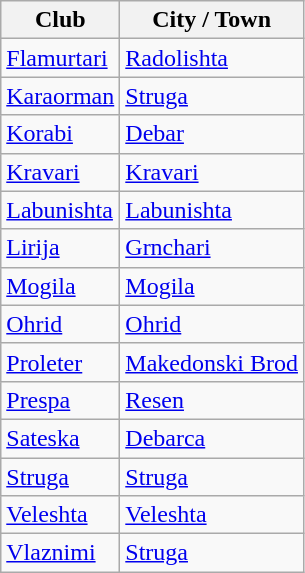<table class="wikitable sortable">
<tr>
<th>Club</th>
<th>City / Town</th>
</tr>
<tr>
<td><a href='#'>Flamurtari</a></td>
<td><a href='#'>Radolishta</a></td>
</tr>
<tr>
<td><a href='#'>Karaorman</a></td>
<td><a href='#'>Struga</a></td>
</tr>
<tr>
<td><a href='#'>Korabi</a></td>
<td><a href='#'>Debar</a></td>
</tr>
<tr>
<td><a href='#'>Kravari</a></td>
<td><a href='#'>Kravari</a></td>
</tr>
<tr>
<td><a href='#'>Labunishta</a></td>
<td><a href='#'>Labunishta</a></td>
</tr>
<tr>
<td><a href='#'>Lirija</a></td>
<td><a href='#'>Grnchari</a></td>
</tr>
<tr>
<td><a href='#'>Mogila</a></td>
<td><a href='#'>Mogila</a></td>
</tr>
<tr>
<td><a href='#'>Ohrid</a></td>
<td><a href='#'>Ohrid</a></td>
</tr>
<tr>
<td><a href='#'>Proleter</a></td>
<td><a href='#'>Makedonski Brod</a></td>
</tr>
<tr>
<td><a href='#'>Prespa</a></td>
<td><a href='#'>Resen</a></td>
</tr>
<tr>
<td><a href='#'>Sateska</a></td>
<td><a href='#'>Debarca</a></td>
</tr>
<tr>
<td><a href='#'>Struga</a></td>
<td><a href='#'>Struga</a></td>
</tr>
<tr>
<td><a href='#'>Veleshta</a></td>
<td><a href='#'>Veleshta</a></td>
</tr>
<tr>
<td><a href='#'>Vlaznimi</a></td>
<td><a href='#'>Struga</a></td>
</tr>
</table>
